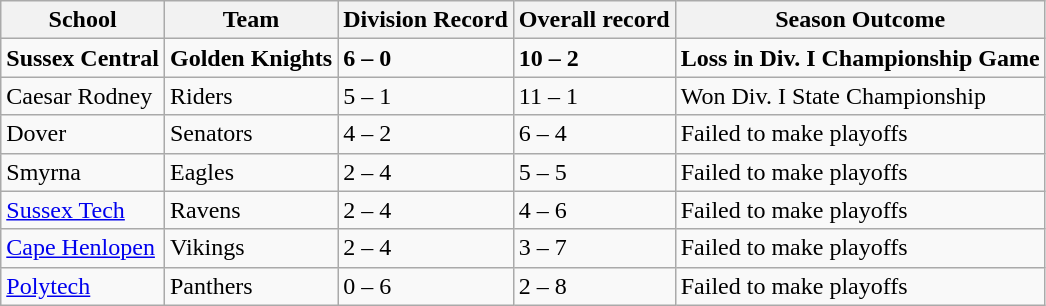<table class="wikitable mw-collapsible mw-collapsed">
<tr>
<th>School</th>
<th>Team</th>
<th>Division Record</th>
<th>Overall record</th>
<th>Season Outcome</th>
</tr>
<tr>
<td><strong>Sussex Central</strong></td>
<td><strong>Golden Knights</strong></td>
<td><strong>6 – 0</strong></td>
<td><strong>10 – 2</strong></td>
<td><strong>Loss in Div. I Championship Game</strong></td>
</tr>
<tr>
<td>Caesar Rodney</td>
<td>Riders</td>
<td>5 – 1</td>
<td>11 – 1</td>
<td>Won Div. I State Championship</td>
</tr>
<tr>
<td>Dover</td>
<td>Senators</td>
<td>4 – 2</td>
<td>6 – 4</td>
<td>Failed to make playoffs</td>
</tr>
<tr>
<td>Smyrna</td>
<td>Eagles</td>
<td>2 – 4</td>
<td>5 – 5</td>
<td>Failed to make playoffs</td>
</tr>
<tr>
<td><a href='#'>Sussex Tech</a></td>
<td>Ravens</td>
<td>2 – 4</td>
<td>4 – 6</td>
<td>Failed to make playoffs</td>
</tr>
<tr>
<td><a href='#'>Cape Henlopen</a></td>
<td>Vikings</td>
<td>2 – 4</td>
<td>3 – 7</td>
<td>Failed to make playoffs</td>
</tr>
<tr>
<td><a href='#'>Polytech</a></td>
<td>Panthers</td>
<td>0 – 6</td>
<td>2 – 8</td>
<td>Failed to make playoffs</td>
</tr>
</table>
